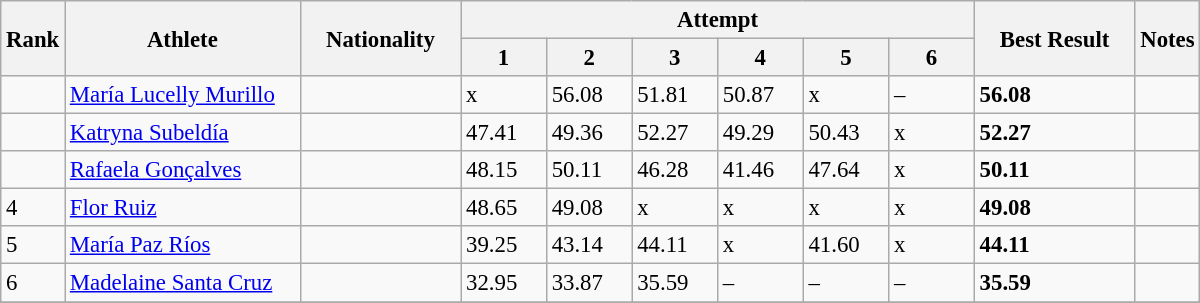<table class="wikitable" style="font-size:95%" style="width:35em;" style="text-align:center">
<tr>
<th rowspan=2>Rank</th>
<th rowspan=2 width=150>Athlete</th>
<th rowspan=2 width=100>Nationality</th>
<th colspan=6 width=300>Attempt</th>
<th rowspan=2 width=100>Best Result</th>
<th rowspan=2>Notes</th>
</tr>
<tr>
<th width=50>1</th>
<th width=50>2</th>
<th width=50>3</th>
<th width=50>4</th>
<th width=50>5</th>
<th width=50>6</th>
</tr>
<tr>
<td></td>
<td align=left><a href='#'>María Lucelly Murillo</a></td>
<td align=left></td>
<td>x</td>
<td>56.08</td>
<td>51.81</td>
<td>50.87</td>
<td>x</td>
<td>–</td>
<td><strong>56.08</strong></td>
<td></td>
</tr>
<tr>
<td></td>
<td align=left><a href='#'>Katryna Subeldía</a></td>
<td align=left></td>
<td>47.41</td>
<td>49.36</td>
<td>52.27</td>
<td>49.29</td>
<td>50.43</td>
<td>x</td>
<td><strong>52.27</strong></td>
<td></td>
</tr>
<tr>
<td></td>
<td align=left><a href='#'>Rafaela Gonçalves</a></td>
<td align=left></td>
<td>48.15</td>
<td>50.11</td>
<td>46.28</td>
<td>41.46</td>
<td>47.64</td>
<td>x</td>
<td><strong>50.11</strong></td>
<td></td>
</tr>
<tr>
<td>4</td>
<td align=left><a href='#'>Flor Ruiz</a></td>
<td align=left></td>
<td>48.65</td>
<td>49.08</td>
<td>x</td>
<td>x</td>
<td>x</td>
<td>x</td>
<td><strong>49.08</strong></td>
<td></td>
</tr>
<tr>
<td>5</td>
<td align=left><a href='#'>María Paz Ríos</a></td>
<td align=left></td>
<td>39.25</td>
<td>43.14</td>
<td>44.11</td>
<td>x</td>
<td>41.60</td>
<td>x</td>
<td><strong>44.11</strong></td>
<td></td>
</tr>
<tr>
<td>6</td>
<td align=left><a href='#'>Madelaine Santa Cruz</a></td>
<td align=left></td>
<td>32.95</td>
<td>33.87</td>
<td>35.59</td>
<td>–</td>
<td>–</td>
<td>–</td>
<td><strong>35.59</strong></td>
<td></td>
</tr>
<tr>
</tr>
</table>
